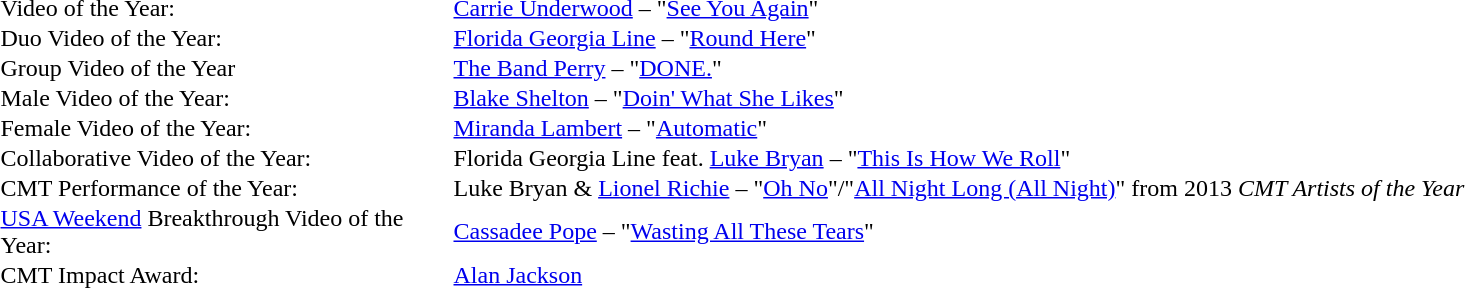<table cellspacing="0" border="0" cellpadding="1">
<tr>
<td width="300">Video of the Year:</td>
<td><a href='#'>Carrie Underwood</a> – "<a href='#'>See You Again</a>"</td>
</tr>
<tr>
<td>Duo Video of the Year:</td>
<td><a href='#'>Florida Georgia Line</a> – "<a href='#'>Round Here</a>"</td>
</tr>
<tr>
<td>Group Video of the Year</td>
<td><a href='#'>The Band Perry</a> – "<a href='#'>DONE.</a>"</td>
</tr>
<tr>
<td>Male Video of the Year:</td>
<td><a href='#'>Blake Shelton</a> – "<a href='#'>Doin' What She Likes</a>"</td>
</tr>
<tr>
<td>Female Video of the Year:</td>
<td><a href='#'>Miranda Lambert</a> – "<a href='#'>Automatic</a>"</td>
</tr>
<tr>
<td>Collaborative Video of the Year:</td>
<td>Florida Georgia Line feat. <a href='#'>Luke Bryan</a> – "<a href='#'>This Is How We Roll</a>"</td>
</tr>
<tr>
<td>CMT Performance of the Year:</td>
<td>Luke Bryan & <a href='#'>Lionel Richie</a> – "<a href='#'>Oh No</a>"/"<a href='#'>All Night Long (All Night)</a>" from 2013 <em>CMT Artists of the Year</em></td>
</tr>
<tr>
<td><a href='#'>USA Weekend</a> Breakthrough Video of the Year:</td>
<td><a href='#'>Cassadee Pope</a> – "<a href='#'>Wasting All These Tears</a>"</td>
</tr>
<tr>
<td>CMT Impact Award:</td>
<td><a href='#'>Alan Jackson</a></td>
</tr>
</table>
